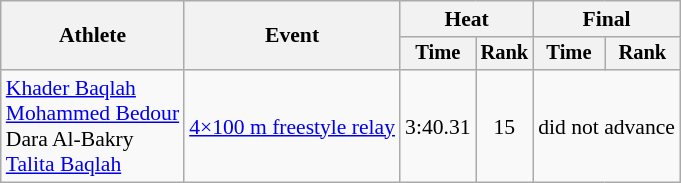<table class=wikitable style="font-size:90%">
<tr>
<th rowspan="2">Athlete</th>
<th rowspan="2">Event</th>
<th colspan="2">Heat</th>
<th colspan="2">Final</th>
</tr>
<tr style="font-size:95%">
<th>Time</th>
<th>Rank</th>
<th>Time</th>
<th>Rank</th>
</tr>
<tr align=center>
<td align=left><a href='#'>Khader Baqlah</a><br><a href='#'>Mohammed Bedour</a><br>Dara Al-Bakry<br><a href='#'>Talita Baqlah</a></td>
<td align=left><a href='#'>4×100 m freestyle relay</a></td>
<td>3:40.31</td>
<td>15</td>
<td colspan=2>did not advance</td>
</tr>
</table>
